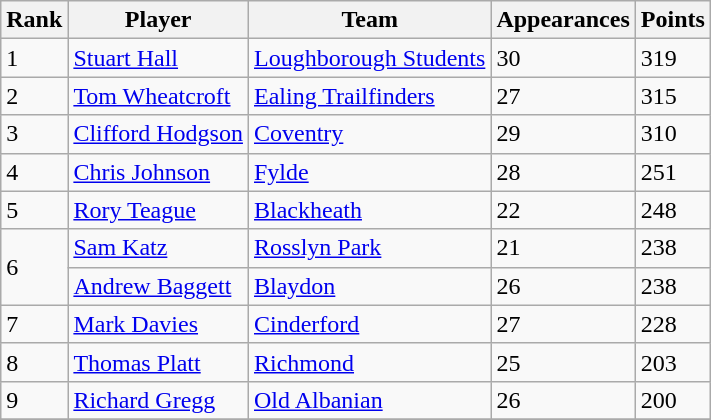<table class="wikitable">
<tr>
<th>Rank</th>
<th>Player</th>
<th>Team</th>
<th>Appearances</th>
<th>Points</th>
</tr>
<tr>
<td>1</td>
<td> <a href='#'>Stuart Hall</a></td>
<td><a href='#'>Loughborough Students</a></td>
<td>30</td>
<td>319</td>
</tr>
<tr>
<td>2</td>
<td> <a href='#'>Tom Wheatcroft</a></td>
<td><a href='#'>Ealing Trailfinders</a></td>
<td>27</td>
<td>315</td>
</tr>
<tr>
<td>3</td>
<td> <a href='#'>Clifford Hodgson</a></td>
<td><a href='#'>Coventry</a></td>
<td>29</td>
<td>310</td>
</tr>
<tr>
<td>4</td>
<td> <a href='#'>Chris Johnson</a></td>
<td><a href='#'>Fylde</a></td>
<td>28</td>
<td>251</td>
</tr>
<tr>
<td>5</td>
<td> <a href='#'>Rory Teague</a></td>
<td><a href='#'>Blackheath</a></td>
<td>22</td>
<td>248</td>
</tr>
<tr>
<td rowspan=2>6</td>
<td> <a href='#'>Sam Katz</a></td>
<td><a href='#'>Rosslyn Park</a></td>
<td>21</td>
<td>238</td>
</tr>
<tr>
<td> <a href='#'>Andrew Baggett</a></td>
<td><a href='#'>Blaydon</a></td>
<td>26</td>
<td>238</td>
</tr>
<tr>
<td>7</td>
<td> <a href='#'>Mark Davies</a></td>
<td><a href='#'>Cinderford</a></td>
<td>27</td>
<td>228</td>
</tr>
<tr>
<td>8</td>
<td> <a href='#'>Thomas Platt</a></td>
<td><a href='#'>Richmond</a></td>
<td>25</td>
<td>203</td>
</tr>
<tr>
<td>9</td>
<td> <a href='#'>Richard Gregg</a></td>
<td><a href='#'>Old Albanian</a></td>
<td>26</td>
<td>200</td>
</tr>
<tr>
</tr>
</table>
